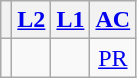<table class="wikitable" style="text-align:center;">
<tr>
<th></th>
<th><a href='#'>L2</a></th>
<th><a href='#'>L1</a></th>
<th><a href='#'>AC</a></th>
</tr>
<tr>
<td></td>
<td><a href='#'></a></td>
<td></td>
<td><a href='#'>PR</a></td>
</tr>
</table>
